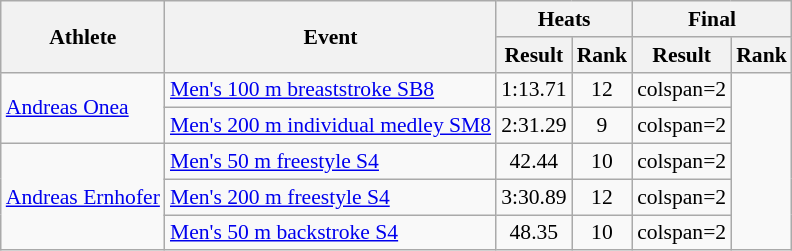<table class=wikitable style="font-size:90%">
<tr>
<th rowspan="2">Athlete</th>
<th rowspan="2">Event</th>
<th colspan="2">Heats</th>
<th colspan="2">Final</th>
</tr>
<tr>
<th>Result</th>
<th>Rank</th>
<th>Result</th>
<th>Rank</th>
</tr>
<tr align=center>
<td align=left rowspan=2><a href='#'>Andreas Onea</a></td>
<td align=left><a href='#'>Men's 100 m breaststroke SB8</a></td>
<td>1:13.71</td>
<td>12</td>
<td>colspan=2 </td>
</tr>
<tr align=center>
<td align=left><a href='#'>Men's 200 m individual medley SM8</a></td>
<td>2:31.29</td>
<td>9</td>
<td>colspan=2 </td>
</tr>
<tr align=center>
<td rowspan="3" align="left"><a href='#'>Andreas Ernhofer</a></td>
<td align=left><a href='#'>Men's 50 m freestyle S4</a></td>
<td>42.44</td>
<td>10</td>
<td>colspan=2 </td>
</tr>
<tr align=center>
<td align=left><a href='#'>Men's 200 m freestyle S4</a></td>
<td>3:30.89</td>
<td>12</td>
<td>colspan=2 </td>
</tr>
<tr align=center>
<td align=left><a href='#'>Men's 50 m backstroke S4</a></td>
<td>48.35</td>
<td>10</td>
<td>colspan=2 </td>
</tr>
</table>
